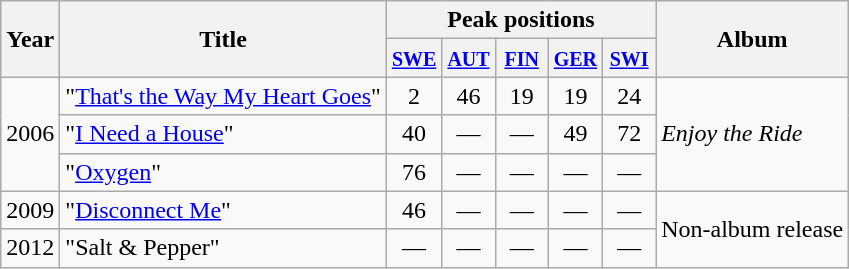<table class="wikitable" style="text-align: center;">
<tr>
<th scope="col" rowspan="2">Year</th>
<th scope="col" rowspan="2">Title</th>
<th scope="col" colspan="5">Peak positions</th>
<th scope="col" rowspan="2">Album</th>
</tr>
<tr>
<th style="width:28px;"><small><a href='#'>SWE</a><br></small></th>
<th style="width:28px;"><small><a href='#'>AUT</a></small></th>
<th style="width:28px;"><small><a href='#'>FIN</a></small></th>
<th style="width:28px;"><small><a href='#'>GER</a></small></th>
<th style="width:28px;"><small><a href='#'>SWI</a><br></small></th>
</tr>
<tr>
<td rowspan="3">2006</td>
<td scope="row" style="text-align:left;">"<a href='#'>That's the Way My Heart Goes</a>"</td>
<td>2</td>
<td>46</td>
<td>19</td>
<td>19</td>
<td>24</td>
<td style="text-align:left;" rowspan="3"><em>Enjoy the Ride</em></td>
</tr>
<tr>
<td scope="row" style="text-align:left;">"<a href='#'>I Need a House</a>"</td>
<td>40</td>
<td>—</td>
<td>—</td>
<td>49</td>
<td>72</td>
</tr>
<tr>
<td scope="row" style="text-align:left;">"<a href='#'>Oxygen</a>"</td>
<td>76</td>
<td>—</td>
<td>—</td>
<td>—</td>
<td>—</td>
</tr>
<tr>
<td>2009</td>
<td scope="row" style="text-align:left;">"<a href='#'>Disconnect Me</a>"</td>
<td>46</td>
<td>—</td>
<td>—</td>
<td>—</td>
<td>—</td>
<td rowspan="2">Non-album release</td>
</tr>
<tr>
<td>2012</td>
<td scope="row" style="text-align:left;">"Salt & Pepper"</td>
<td>—</td>
<td>—</td>
<td>—</td>
<td>—</td>
<td>—</td>
</tr>
</table>
